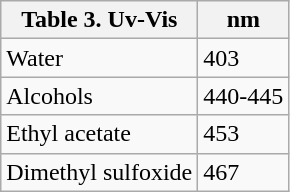<table class="wikitable">
<tr>
<th>Table 3. Uv-Vis</th>
<th>nm</th>
</tr>
<tr>
<td>Water</td>
<td>403</td>
</tr>
<tr>
<td>Alcohols</td>
<td>440-445</td>
</tr>
<tr>
<td>Ethyl acetate</td>
<td>453</td>
</tr>
<tr>
<td>Dimethyl sulfoxide</td>
<td>467</td>
</tr>
</table>
